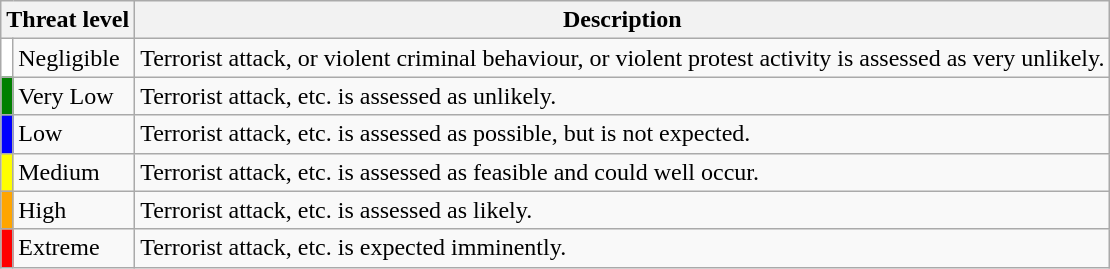<table class="wikitable">
<tr>
<th colspan=2>Threat level</th>
<th>Description</th>
</tr>
<tr>
<td style="background:white"></td>
<td>Negligible</td>
<td>Terrorist attack, or violent criminal behaviour, or violent protest activity is assessed as very unlikely.</td>
</tr>
<tr>
<td style="background:green"></td>
<td>Very Low</td>
<td>Terrorist attack, etc. is assessed as unlikely.</td>
</tr>
<tr>
<td style="background:blue"></td>
<td>Low</td>
<td>Terrorist attack, etc. is assessed as possible, but is not expected.</td>
</tr>
<tr>
<td style="background:yellow"></td>
<td>Medium</td>
<td>Terrorist attack, etc. is assessed as feasible and could well occur.</td>
</tr>
<tr>
<td style="background:orange"></td>
<td>High</td>
<td>Terrorist attack, etc. is assessed as likely.</td>
</tr>
<tr>
<td style="background:red"></td>
<td>Extreme</td>
<td>Terrorist attack, etc. is expected imminently.</td>
</tr>
</table>
